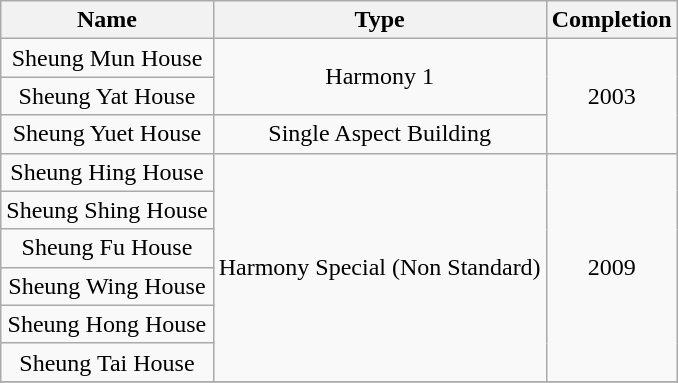<table class="wikitable" style="text-align: center">
<tr>
<th>Name</th>
<th>Type</th>
<th>Completion</th>
</tr>
<tr>
<td>Sheung Mun House</td>
<td rowspan="2">Harmony 1</td>
<td rowspan="3">2003</td>
</tr>
<tr>
<td>Sheung Yat House</td>
</tr>
<tr>
<td>Sheung Yuet House</td>
<td>Single Aspect Building</td>
</tr>
<tr>
<td>Sheung Hing House</td>
<td rowspan="6">Harmony Special (Non Standard)</td>
<td rowspan="6">2009</td>
</tr>
<tr>
<td>Sheung Shing House</td>
</tr>
<tr>
<td>Sheung Fu House</td>
</tr>
<tr>
<td>Sheung Wing House</td>
</tr>
<tr>
<td>Sheung Hong House</td>
</tr>
<tr>
<td>Sheung Tai House</td>
</tr>
<tr>
</tr>
</table>
